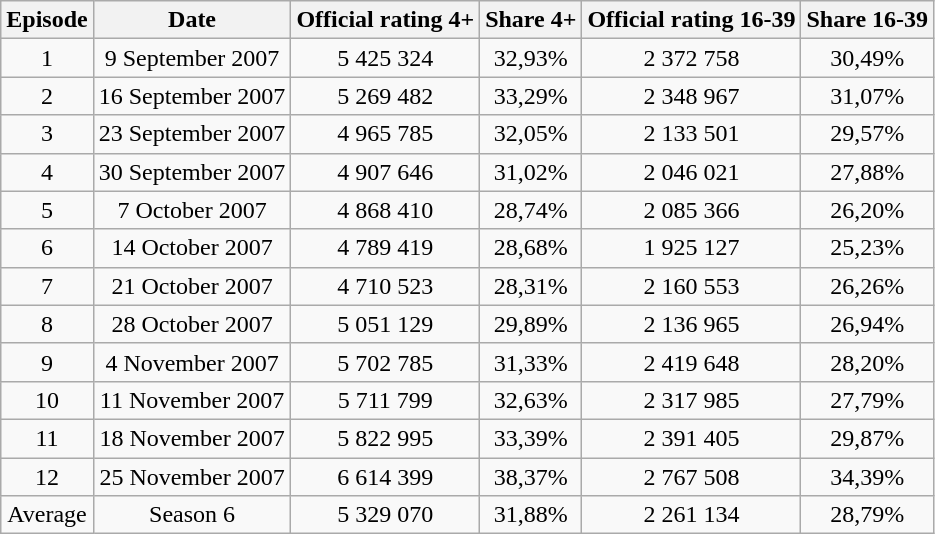<table class="wikitable" style="font-size:100%; text-align:center">
<tr>
<th>Episode</th>
<th>Date</th>
<th>Official rating 4+</th>
<th>Share 4+</th>
<th>Official rating 16-39</th>
<th>Share 16-39</th>
</tr>
<tr>
<td>1</td>
<td>9 September 2007</td>
<td>5 425 324</td>
<td>32,93%</td>
<td>2 372 758</td>
<td>30,49%</td>
</tr>
<tr>
<td>2</td>
<td>16 September 2007</td>
<td>5 269 482</td>
<td>33,29%</td>
<td>2 348 967</td>
<td>31,07%</td>
</tr>
<tr>
<td>3</td>
<td>23 September 2007</td>
<td>4 965 785</td>
<td>32,05%</td>
<td>2 133 501</td>
<td>29,57%</td>
</tr>
<tr>
<td>4</td>
<td>30 September 2007</td>
<td>4 907 646</td>
<td>31,02%</td>
<td>2 046 021</td>
<td>27,88%</td>
</tr>
<tr>
<td>5</td>
<td>7 October 2007</td>
<td>4 868 410</td>
<td>28,74%</td>
<td>2 085 366</td>
<td>26,20%</td>
</tr>
<tr>
<td>6</td>
<td>14 October 2007</td>
<td>4 789 419</td>
<td>28,68%</td>
<td>1 925 127</td>
<td>25,23%</td>
</tr>
<tr>
<td>7</td>
<td>21 October 2007</td>
<td>4 710 523</td>
<td>28,31%</td>
<td>2 160 553</td>
<td>26,26%</td>
</tr>
<tr>
<td>8</td>
<td>28 October 2007</td>
<td>5 051 129</td>
<td>29,89%</td>
<td>2 136 965</td>
<td>26,94%</td>
</tr>
<tr>
<td>9</td>
<td>4 November 2007</td>
<td>5 702 785</td>
<td>31,33%</td>
<td>2 419 648</td>
<td>28,20%</td>
</tr>
<tr>
<td>10</td>
<td>11 November 2007</td>
<td>5 711 799</td>
<td>32,63%</td>
<td>2 317 985</td>
<td>27,79%</td>
</tr>
<tr>
<td>11</td>
<td>18 November 2007</td>
<td>5 822 995</td>
<td>33,39%</td>
<td>2 391 405</td>
<td>29,87%</td>
</tr>
<tr>
<td>12</td>
<td>25 November 2007</td>
<td>6 614 399</td>
<td>38,37%</td>
<td>2 767 508</td>
<td>34,39%</td>
</tr>
<tr>
<td>Average</td>
<td>Season 6</td>
<td>5 329 070</td>
<td>31,88%</td>
<td>2 261 134</td>
<td>28,79%</td>
</tr>
</table>
